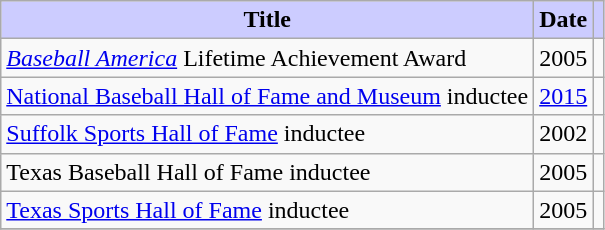<table class="wikitable" margin: 5px; text-align: center;>
<tr>
<th style="background:#ccf;">Title</th>
<th style="background:#ccf;">Date</th>
<th style="background:#ccf;"></th>
</tr>
<tr>
<td><em><a href='#'>Baseball America</a></em> Lifetime Achievement Award</td>
<td align="center">2005</td>
<td align="center"></td>
</tr>
<tr>
<td><a href='#'>National Baseball Hall of Fame and Museum</a> inductee</td>
<td align="center"><a href='#'>2015</a></td>
<td align="center"></td>
</tr>
<tr>
<td><a href='#'>Suffolk Sports Hall of Fame</a> inductee</td>
<td align+"center">2002</td>
<td></td>
</tr>
<tr>
<td>Texas Baseball Hall of Fame inductee</td>
<td align="center">2005</td>
<td></td>
</tr>
<tr>
<td><a href='#'>Texas Sports Hall of Fame</a> inductee</td>
<td align="center">2005</td>
<td align="center"></td>
</tr>
<tr>
</tr>
</table>
